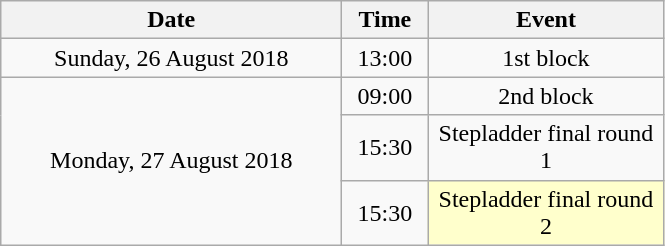<table class = "wikitable" style="text-align:center;">
<tr>
<th width=220>Date</th>
<th width=50>Time</th>
<th width=150>Event</th>
</tr>
<tr>
<td>Sunday, 26 August 2018</td>
<td>13:00</td>
<td>1st block</td>
</tr>
<tr>
<td rowspan=3>Monday, 27 August 2018</td>
<td>09:00</td>
<td>2nd block</td>
</tr>
<tr>
<td>15:30</td>
<td>Stepladder final round 1</td>
</tr>
<tr>
<td>15:30</td>
<td bgcolor=ffffcc>Stepladder final round 2</td>
</tr>
</table>
